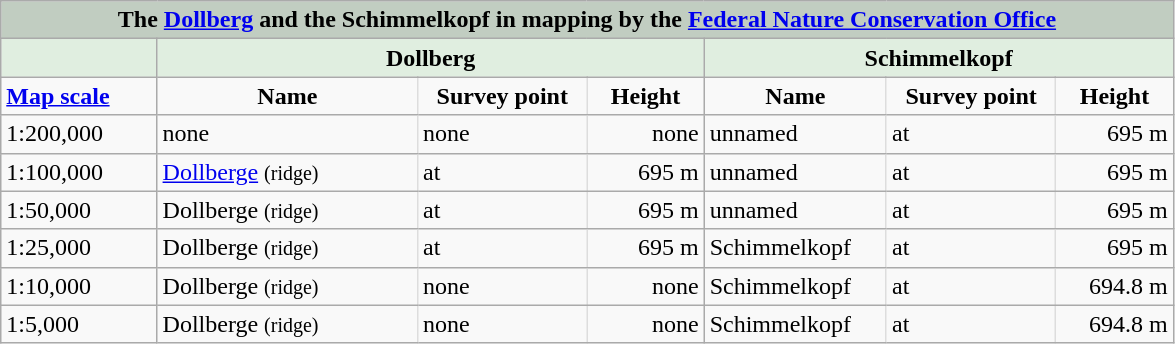<table class="wikitable">
<tr>
<td align="center" style="background-color:#C1CDC1" colspan="7"><strong>The <a href='#'>Dollberg</a> and the Schimmelkopf in mapping by the <a href='#'>Federal Nature Conservation Office</a></strong></td>
</tr>
<tr>
<th style="text-align:right; width:6ex; background-color:#E0EEE0"></th>
<th style="text-align:center; width:18ex; background-color:#E0EEE0" colspan="3">Dollberg</th>
<th style="text-align:center; width:18ex; background-color:#E0EEE0" colspan="3">Schimmelkopf</th>
</tr>
<tr>
<td style="text-align:left; width:6ex"><strong><a href='#'>Map scale</a></strong></td>
<td style="border-right-color:#ddd; text-align:center; width:6ex"><strong>Name</strong></td>
<td style="border-right-color:#ddd; text-align:center; width:6ex"><strong>Survey point</strong></td>
<td style="text-align:center; width:6ex; width:9%"><strong>Height</strong></td>
<td style="border-right-color:#ddd; text-align:center; width:6ex"><strong>Name</strong></td>
<td style="border-right-color:#ddd; text-align:center; width:6ex"><strong>Survey point</strong></td>
<td style="text-align:center; width:6ex; width:9%"><strong>Height</strong></td>
</tr>
<tr>
<td style="width:12%">1:200,000</td>
<td style="border-right-color:#ddd; width:20%">none</td>
<td style="border-right-color:#ddd; width:13%">none</td>
<td style="text-align:right; width:9%">none</td>
<td style="border-right-color:#ddd; width:14%">unnamed</td>
<td style="border-right-color:#ddd; width:13%">at</td>
<td style="text-align:right; width:9%">695 m</td>
</tr>
<tr>
<td>1:100,000</td>
<td style="border-right-color:#ddd"><a href='#'>Dollberge</a> <small>(ridge)</small></td>
<td style="border-right-color:#ddd">at</td>
<td style="text-align:right;">695 m</td>
<td style="border-right-color:#ddd">unnamed</td>
<td style="border-right-color:#ddd">at</td>
<td style="text-align:right;">695 m</td>
</tr>
<tr>
<td>1:50,000</td>
<td style="border-right-color:#ddd">Dollberge <small>(ridge)</small></td>
<td style="border-right-color:#ddd">at</td>
<td style="text-align:right;">695 m</td>
<td style="border-right-color:#ddd">unnamed</td>
<td style="border-right-color:#ddd">at</td>
<td style="text-align:right;">695 m</td>
</tr>
<tr>
<td>1:25,000</td>
<td style="border-right-color:#ddd">Dollberge <small>(ridge)</small></td>
<td style="border-right-color:#ddd">at</td>
<td style="text-align:right;">695 m</td>
<td style="border-right-color:#ddd">Schimmelkopf</td>
<td style="border-right-color:#ddd">at</td>
<td style="text-align:right;">695 m</td>
</tr>
<tr>
<td>1:10,000</td>
<td style="border-right-color:#ddd">Dollberge <small>(ridge)</small></td>
<td style="border-right-color:#ddd">none</td>
<td style="text-align:right;">none</td>
<td style="border-right-color:#ddd">Schimmelkopf</td>
<td style="border-right-color:#ddd">at</td>
<td style="text-align:right;">694.8 m</td>
</tr>
<tr>
<td>1:5,000</td>
<td style="border-right-color:#ddd">Dollberge <small>(ridge)</small></td>
<td style="border-right-color:#ddd">none</td>
<td style="text-align:right;">none</td>
<td style="border-right-color:#ddd">Schimmelkopf</td>
<td style="border-right-color:#ddd">at</td>
<td style="text-align:right;">694.8 m</td>
</tr>
</table>
